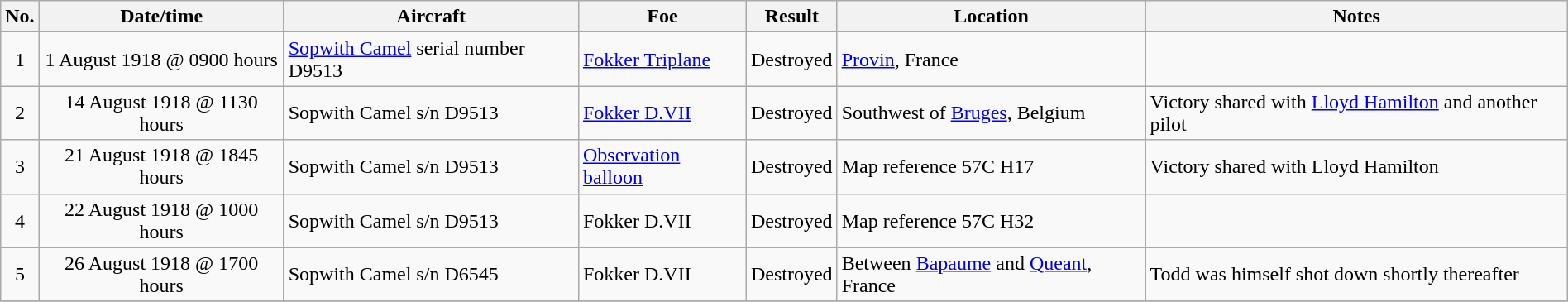<table class="wikitable" border="1" style="margin: 1em auto 1em auto">
<tr>
<th>No.</th>
<th>Date/time</th>
<th>Aircraft</th>
<th>Foe</th>
<th>Result</th>
<th>Location</th>
<th>Notes</th>
</tr>
<tr>
<td align="center">1</td>
<td align="center">1 August 1918 @ 0900 hours</td>
<td><a href='#'>Sopwith Camel</a> serial number D9513</td>
<td><a href='#'>Fokker Triplane</a></td>
<td>Destroyed</td>
<td><a href='#'>Provin</a>, France</td>
<td></td>
</tr>
<tr>
<td align="center">2</td>
<td align="center">14 August 1918 @ 1130 hours</td>
<td>Sopwith Camel s/n D9513</td>
<td><a href='#'>Fokker D.VII</a></td>
<td>Destroyed</td>
<td>Southwest of <a href='#'>Bruges</a>, Belgium</td>
<td>Victory shared with <a href='#'>Lloyd Hamilton</a> and another pilot</td>
</tr>
<tr>
<td align="center">3</td>
<td align="center">21 August 1918 @ 1845 hours</td>
<td>Sopwith Camel s/n D9513</td>
<td><a href='#'>Observation balloon</a></td>
<td>Destroyed</td>
<td>Map reference 57C H17</td>
<td>Victory shared with Lloyd Hamilton</td>
</tr>
<tr>
<td align="center">4</td>
<td align="center">22 August 1918 @ 1000 hours</td>
<td>Sopwith Camel s/n D9513</td>
<td>Fokker D.VII</td>
<td>Destroyed</td>
<td>Map reference 57C H32</td>
<td></td>
</tr>
<tr>
<td align="center">5</td>
<td align="center">26 August 1918 @ 1700 hours</td>
<td>Sopwith Camel s/n D6545</td>
<td>Fokker D.VII</td>
<td>Destroyed</td>
<td>Between <a href='#'>Bapaume</a> and <a href='#'>Queant</a>, France</td>
<td>Todd was himself shot down shortly thereafter</td>
</tr>
<tr>
</tr>
</table>
